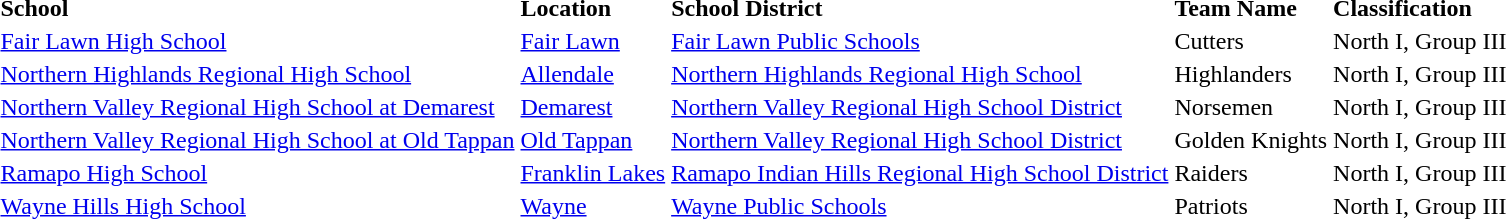<table>
<tr>
<td><strong>School</strong></td>
<td><strong>Location</strong></td>
<td><strong>School District</strong></td>
<td><strong>Team Name</strong></td>
<td><strong>Classification</strong></td>
</tr>
<tr>
<td><a href='#'>Fair Lawn High School</a></td>
<td><a href='#'>Fair Lawn</a></td>
<td><a href='#'>Fair Lawn Public Schools</a></td>
<td>Cutters</td>
<td>North I, Group III</td>
</tr>
<tr>
<td><a href='#'>Northern Highlands Regional High School</a></td>
<td><a href='#'>Allendale</a></td>
<td><a href='#'>Northern Highlands Regional High School</a></td>
<td>Highlanders</td>
<td>North I, Group III</td>
</tr>
<tr>
<td><a href='#'>Northern Valley Regional High School at Demarest</a></td>
<td><a href='#'>Demarest</a></td>
<td><a href='#'>Northern Valley Regional High School District</a></td>
<td>Norsemen</td>
<td>North I, Group III</td>
</tr>
<tr>
<td><a href='#'>Northern Valley Regional High School at Old Tappan</a></td>
<td><a href='#'>Old Tappan</a></td>
<td><a href='#'>Northern Valley Regional High School District</a></td>
<td>Golden Knights</td>
<td>North I, Group III</td>
</tr>
<tr>
<td><a href='#'>Ramapo High School</a></td>
<td><a href='#'>Franklin Lakes</a></td>
<td><a href='#'>Ramapo Indian Hills Regional High School District</a></td>
<td>Raiders</td>
<td>North I, Group III</td>
</tr>
<tr>
<td><a href='#'>Wayne Hills High School</a></td>
<td><a href='#'>Wayne</a></td>
<td><a href='#'>Wayne Public Schools</a></td>
<td>Patriots</td>
<td>North I, Group III</td>
</tr>
</table>
